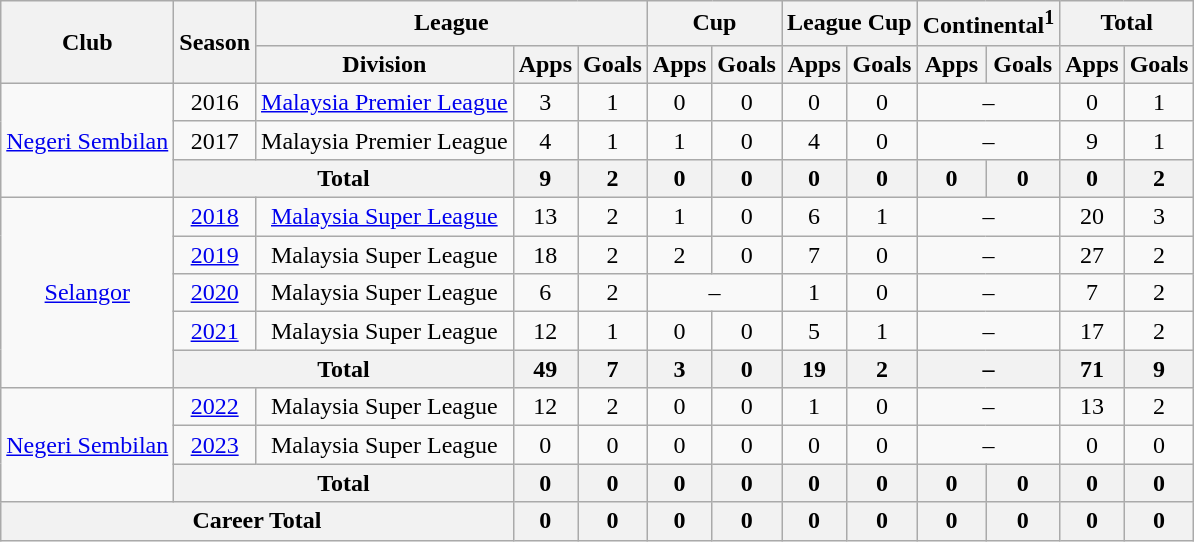<table class=wikitable style="text-align:center">
<tr>
<th rowspan=2>Club</th>
<th rowspan=2>Season</th>
<th colspan=3>League</th>
<th colspan=2>Cup</th>
<th colspan=2>League Cup</th>
<th colspan=2>Continental<sup>1</sup></th>
<th colspan=2>Total</th>
</tr>
<tr>
<th>Division</th>
<th>Apps</th>
<th>Goals</th>
<th>Apps</th>
<th>Goals</th>
<th>Apps</th>
<th>Goals</th>
<th>Apps</th>
<th>Goals</th>
<th>Apps</th>
<th>Goals</th>
</tr>
<tr>
<td rowspan=3><a href='#'>Negeri Sembilan</a></td>
<td>2016</td>
<td><a href='#'>Malaysia Premier League</a></td>
<td>3</td>
<td>1</td>
<td>0</td>
<td>0</td>
<td>0</td>
<td>0</td>
<td colspan=2>–</td>
<td>0</td>
<td>1</td>
</tr>
<tr>
<td>2017</td>
<td>Malaysia Premier League</td>
<td>4</td>
<td>1</td>
<td>1</td>
<td>0</td>
<td>4</td>
<td>0</td>
<td colspan=2>–</td>
<td>9</td>
<td>1</td>
</tr>
<tr>
<th colspan="2">Total</th>
<th>9</th>
<th>2</th>
<th>0</th>
<th>0</th>
<th>0</th>
<th>0</th>
<th>0</th>
<th>0</th>
<th>0</th>
<th>2</th>
</tr>
<tr>
<td rowspan=5><a href='#'>Selangor</a></td>
<td><a href='#'>2018</a></td>
<td><a href='#'>Malaysia Super League</a></td>
<td>13</td>
<td>2</td>
<td>1</td>
<td>0</td>
<td>6</td>
<td>1</td>
<td colspan=2>–</td>
<td>20</td>
<td>3</td>
</tr>
<tr>
<td><a href='#'>2019</a></td>
<td>Malaysia Super League</td>
<td>18</td>
<td>2</td>
<td>2</td>
<td>0</td>
<td>7</td>
<td>0</td>
<td colspan=2>–</td>
<td>27</td>
<td>2</td>
</tr>
<tr>
<td><a href='#'>2020</a></td>
<td>Malaysia Super League</td>
<td>6</td>
<td>2</td>
<td colspan=2>–</td>
<td>1</td>
<td>0</td>
<td colspan=2>–</td>
<td>7</td>
<td>2</td>
</tr>
<tr>
<td><a href='#'>2021</a></td>
<td>Malaysia Super League</td>
<td>12</td>
<td>1</td>
<td>0</td>
<td>0</td>
<td>5</td>
<td>1</td>
<td colspan=2>–</td>
<td>17</td>
<td>2</td>
</tr>
<tr>
<th colspan="2">Total</th>
<th>49</th>
<th>7</th>
<th>3</th>
<th>0</th>
<th>19</th>
<th>2</th>
<th colspan=2>–</th>
<th>71</th>
<th>9</th>
</tr>
<tr>
<td rowspan=3><a href='#'>Negeri Sembilan</a></td>
<td><a href='#'>2022</a></td>
<td>Malaysia Super League</td>
<td>12</td>
<td>2</td>
<td>0</td>
<td>0</td>
<td>1</td>
<td>0</td>
<td colspan=2>–</td>
<td>13</td>
<td>2</td>
</tr>
<tr>
<td><a href='#'>2023</a></td>
<td>Malaysia Super League</td>
<td>0</td>
<td>0</td>
<td>0</td>
<td>0</td>
<td>0</td>
<td>0</td>
<td colspan=2>–</td>
<td>0</td>
<td>0</td>
</tr>
<tr>
<th colspan="2">Total</th>
<th>0</th>
<th>0</th>
<th>0</th>
<th>0</th>
<th>0</th>
<th>0</th>
<th>0</th>
<th>0</th>
<th>0</th>
<th>0</th>
</tr>
<tr>
<th colspan="3">Career Total</th>
<th>0</th>
<th>0</th>
<th>0</th>
<th>0</th>
<th>0</th>
<th>0</th>
<th>0</th>
<th>0</th>
<th>0</th>
<th>0</th>
</tr>
</table>
